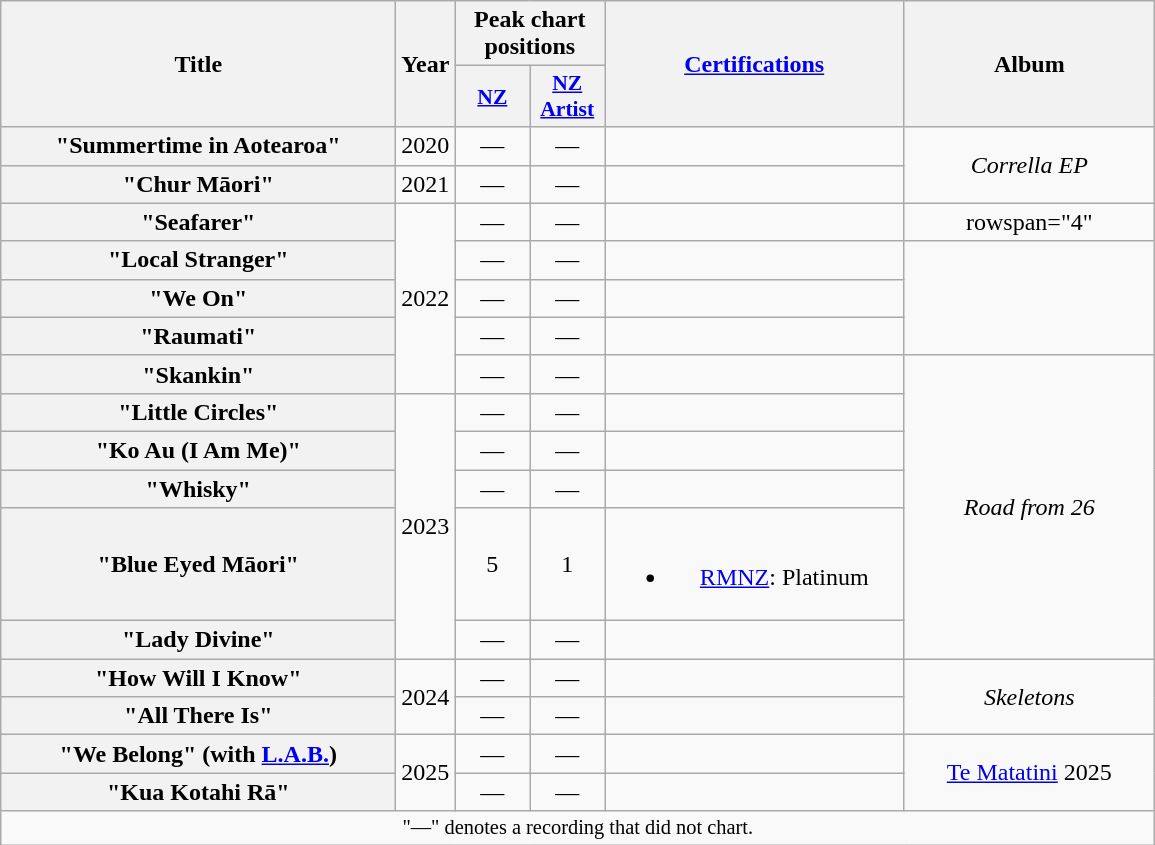<table class="wikitable plainrowheaders" style="text-align:center;">
<tr>
<th scope="col" rowspan="2" style="width:16em;">Title</th>
<th scope="col" rowspan="2" style="width:1em;">Year</th>
<th scope="col" colspan="2">Peak chart positions</th>
<th scope="col" rowspan="2" style="width:12em;"><a href='#'>Certifications</a></th>
<th scope="col" rowspan="2" style="width:10em;">Album</th>
</tr>
<tr>
<th scope="col" style="width:3em;font-size:90%;"><a href='#'>NZ</a><br></th>
<th scope="col" style="width:3em;font-size:90%;"><a href='#'>NZ<br>Artist</a><br></th>
</tr>
<tr>
<th scope="row">"Summertime in Aotearoa"</th>
<td>2020</td>
<td>—</td>
<td>—</td>
<td></td>
<td rowspan="2"><em>Corrella EP</em></td>
</tr>
<tr>
<th scope="row">"Chur Māori"</th>
<td>2021</td>
<td>—</td>
<td>—</td>
<td></td>
</tr>
<tr>
<th scope="row">"Seafarer"</th>
<td rowspan="5">2022</td>
<td>—</td>
<td>—</td>
<td></td>
<td>rowspan="4" </td>
</tr>
<tr>
<th scope="row">"Local Stranger"</th>
<td>—</td>
<td>—</td>
<td></td>
</tr>
<tr>
<th scope="row">"We On"</th>
<td>—</td>
<td>—</td>
<td></td>
</tr>
<tr>
<th scope="row">"Raumati"</th>
<td>—</td>
<td>—</td>
<td></td>
</tr>
<tr>
<th scope="row">"Skankin"</th>
<td>—</td>
<td>—</td>
<td></td>
<td rowspan="6"><em>Road from 26</em></td>
</tr>
<tr>
<th scope="row">"Little Circles"</th>
<td rowspan="5">2023</td>
<td>—</td>
<td>—</td>
<td></td>
</tr>
<tr>
<th scope="row">"Ko Au (I Am Me)"</th>
<td>—</td>
<td>—</td>
<td></td>
</tr>
<tr>
<th scope="row">"Whisky"</th>
<td>—</td>
<td>—</td>
<td></td>
</tr>
<tr>
<th scope="row">"Blue Eyed Māori"</th>
<td>5<br></td>
<td>1</td>
<td><br><ul><li><a href='#'>RMNZ</a>: Platinum</li></ul></td>
</tr>
<tr>
<th scope="row">"Lady Divine"</th>
<td>—</td>
<td>—</td>
<td></td>
</tr>
<tr>
<th scope="row">"How Will I Know"</th>
<td rowspan="2">2024</td>
<td>—</td>
<td>—</td>
<td></td>
<td rowspan="2"><em>Skeletons</em></td>
</tr>
<tr>
<th scope="row">"All There Is"</th>
<td>—</td>
<td>—</td>
<td></td>
</tr>
<tr>
<th scope="row">"We Belong" (with <a href='#'>L.A.B.</a>)</th>
<td rowspan="2">2025</td>
<td>—</td>
<td>—</td>
<td></td>
<td rowspan="2"><a href='#'>Te Matatini</a> 2025</td>
</tr>
<tr>
<th scope="row">"Kua Kotahi Rā"</th>
<td>—</td>
<td>—</td>
<td></td>
</tr>
<tr>
<td colspan="8" style="font-size:85%;">"—" denotes a recording that did not chart.</td>
</tr>
</table>
